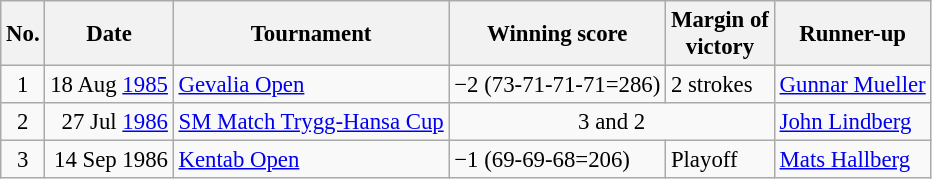<table class="wikitable" style="font-size:95%;">
<tr>
<th>No.</th>
<th>Date</th>
<th>Tournament</th>
<th>Winning score</th>
<th>Margin of<br>victory</th>
<th>Runner-up</th>
</tr>
<tr>
<td align=center>1</td>
<td align=right>18 Aug <a href='#'>1985</a></td>
<td><a href='#'>Gevalia Open</a></td>
<td>−2 (73-71-71-71=286)</td>
<td>2 strokes</td>
<td> <a href='#'>Gunnar Mueller</a></td>
</tr>
<tr>
<td align=center>2</td>
<td align=right>27 Jul <a href='#'>1986</a></td>
<td><a href='#'>SM Match Trygg-Hansa Cup</a></td>
<td colspan=2 align=center>3 and 2</td>
<td> <a href='#'>John Lindberg</a></td>
</tr>
<tr>
<td align=center>3</td>
<td align=right>14 Sep 1986</td>
<td><a href='#'>Kentab Open</a></td>
<td>−1 (69-69-68=206)</td>
<td>Playoff</td>
<td> <a href='#'>Mats Hallberg</a></td>
</tr>
</table>
